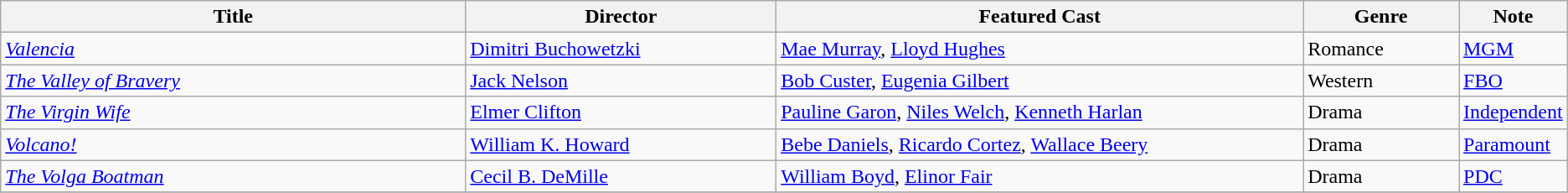<table class="wikitable">
<tr>
<th style="width:30%;">Title</th>
<th style="width:20%;">Director</th>
<th style="width:34%;">Featured Cast</th>
<th style="width:10%;">Genre</th>
<th style="width:10%;">Note</th>
</tr>
<tr>
<td><em><a href='#'>Valencia</a></em></td>
<td><a href='#'>Dimitri Buchowetzki</a></td>
<td><a href='#'>Mae Murray</a>, <a href='#'>Lloyd Hughes</a></td>
<td>Romance</td>
<td><a href='#'>MGM</a></td>
</tr>
<tr>
<td><em><a href='#'>The Valley of Bravery</a></em></td>
<td><a href='#'>Jack Nelson</a></td>
<td><a href='#'>Bob Custer</a>, <a href='#'>Eugenia Gilbert</a></td>
<td>Western</td>
<td><a href='#'>FBO</a></td>
</tr>
<tr>
<td><em><a href='#'>The Virgin Wife</a></em></td>
<td><a href='#'>Elmer Clifton</a></td>
<td><a href='#'>Pauline Garon</a>, <a href='#'>Niles Welch</a>, <a href='#'>Kenneth Harlan</a></td>
<td>Drama</td>
<td><a href='#'>Independent</a></td>
</tr>
<tr>
<td><em><a href='#'>Volcano!</a></em></td>
<td><a href='#'>William K. Howard</a></td>
<td><a href='#'>Bebe Daniels</a>, <a href='#'>Ricardo Cortez</a>, <a href='#'>Wallace Beery</a></td>
<td>Drama</td>
<td><a href='#'>Paramount</a></td>
</tr>
<tr>
<td><em><a href='#'>The Volga Boatman</a></em></td>
<td><a href='#'>Cecil B. DeMille</a></td>
<td><a href='#'>William Boyd</a>, <a href='#'>Elinor Fair</a></td>
<td>Drama</td>
<td><a href='#'>PDC</a></td>
</tr>
<tr>
</tr>
</table>
